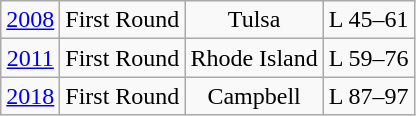<table class="wikitable">
<tr align="center">
<td><a href='#'>2008</a></td>
<td>First Round</td>
<td>Tulsa</td>
<td>L 45–61</td>
</tr>
<tr align="center">
<td><a href='#'>2011</a></td>
<td>First Round</td>
<td>Rhode Island</td>
<td>L 59–76</td>
</tr>
<tr align="center">
<td><a href='#'>2018</a></td>
<td>First Round</td>
<td>Campbell</td>
<td>L 87–97</td>
</tr>
</table>
